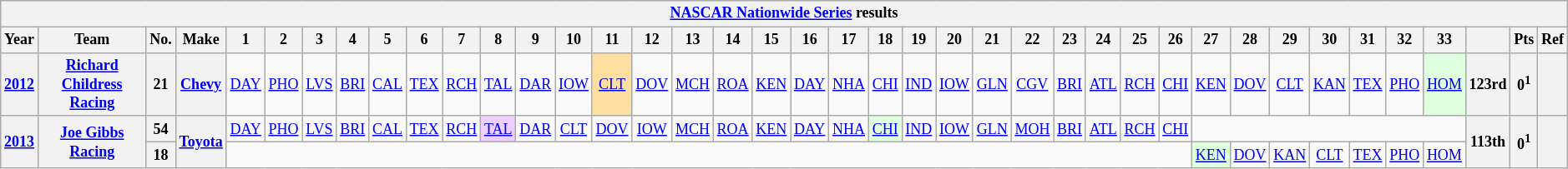<table class="wikitable" style="text-align:center; font-size:75%">
<tr>
<th colspan=42><a href='#'>NASCAR Nationwide Series</a> results</th>
</tr>
<tr>
<th>Year</th>
<th>Team</th>
<th>No.</th>
<th>Make</th>
<th>1</th>
<th>2</th>
<th>3</th>
<th>4</th>
<th>5</th>
<th>6</th>
<th>7</th>
<th>8</th>
<th>9</th>
<th>10</th>
<th>11</th>
<th>12</th>
<th>13</th>
<th>14</th>
<th>15</th>
<th>16</th>
<th>17</th>
<th>18</th>
<th>19</th>
<th>20</th>
<th>21</th>
<th>22</th>
<th>23</th>
<th>24</th>
<th>25</th>
<th>26</th>
<th>27</th>
<th>28</th>
<th>29</th>
<th>30</th>
<th>31</th>
<th>32</th>
<th>33</th>
<th></th>
<th>Pts</th>
<th>Ref</th>
</tr>
<tr>
<th><a href='#'>2012</a></th>
<th><a href='#'>Richard Childress Racing</a></th>
<th>21</th>
<th><a href='#'>Chevy</a></th>
<td><a href='#'>DAY</a></td>
<td><a href='#'>PHO</a></td>
<td><a href='#'>LVS</a></td>
<td><a href='#'>BRI</a></td>
<td><a href='#'>CAL</a></td>
<td><a href='#'>TEX</a></td>
<td><a href='#'>RCH</a></td>
<td><a href='#'>TAL</a></td>
<td><a href='#'>DAR</a></td>
<td><a href='#'>IOW</a></td>
<td style="background:#FFDF9F;"><a href='#'>CLT</a><br></td>
<td><a href='#'>DOV</a></td>
<td><a href='#'>MCH</a></td>
<td><a href='#'>ROA</a></td>
<td><a href='#'>KEN</a></td>
<td><a href='#'>DAY</a></td>
<td><a href='#'>NHA</a></td>
<td><a href='#'>CHI</a></td>
<td><a href='#'>IND</a></td>
<td><a href='#'>IOW</a></td>
<td><a href='#'>GLN</a></td>
<td><a href='#'>CGV</a></td>
<td><a href='#'>BRI</a></td>
<td><a href='#'>ATL</a></td>
<td><a href='#'>RCH</a></td>
<td><a href='#'>CHI</a></td>
<td><a href='#'>KEN</a></td>
<td><a href='#'>DOV</a></td>
<td><a href='#'>CLT</a></td>
<td><a href='#'>KAN</a></td>
<td><a href='#'>TEX</a></td>
<td><a href='#'>PHO</a></td>
<td style="background:#DFFFDF;"><a href='#'>HOM</a><br></td>
<th>123rd</th>
<th>0<sup>1</sup></th>
<th></th>
</tr>
<tr>
<th rowspan=2><a href='#'>2013</a></th>
<th rowspan=2><a href='#'>Joe Gibbs Racing</a></th>
<th>54</th>
<th rowspan=2><a href='#'>Toyota</a></th>
<td><a href='#'>DAY</a></td>
<td><a href='#'>PHO</a></td>
<td><a href='#'>LVS</a></td>
<td><a href='#'>BRI</a></td>
<td><a href='#'>CAL</a></td>
<td><a href='#'>TEX</a></td>
<td><a href='#'>RCH</a></td>
<td style="background:#EFCFFF;"><a href='#'>TAL</a><br></td>
<td><a href='#'>DAR</a></td>
<td><a href='#'>CLT</a></td>
<td><a href='#'>DOV</a></td>
<td><a href='#'>IOW</a></td>
<td><a href='#'>MCH</a></td>
<td><a href='#'>ROA</a></td>
<td><a href='#'>KEN</a></td>
<td><a href='#'>DAY</a></td>
<td><a href='#'>NHA</a></td>
<td style="background:#DFFFDF;"><a href='#'>CHI</a><br></td>
<td><a href='#'>IND</a></td>
<td><a href='#'>IOW</a></td>
<td><a href='#'>GLN</a></td>
<td><a href='#'>MOH</a></td>
<td><a href='#'>BRI</a></td>
<td><a href='#'>ATL</a></td>
<td><a href='#'>RCH</a></td>
<td><a href='#'>CHI</a></td>
<td colspan=7></td>
<th rowspan=2>113th</th>
<th rowspan=2>0<sup>1</sup></th>
<th rowspan=2></th>
</tr>
<tr>
<th>18</th>
<td colspan=26></td>
<td style="background:#DFFFDF;"><a href='#'>KEN</a><br></td>
<td><a href='#'>DOV</a></td>
<td><a href='#'>KAN</a></td>
<td><a href='#'>CLT</a></td>
<td><a href='#'>TEX</a></td>
<td><a href='#'>PHO</a></td>
<td><a href='#'>HOM</a></td>
</tr>
</table>
